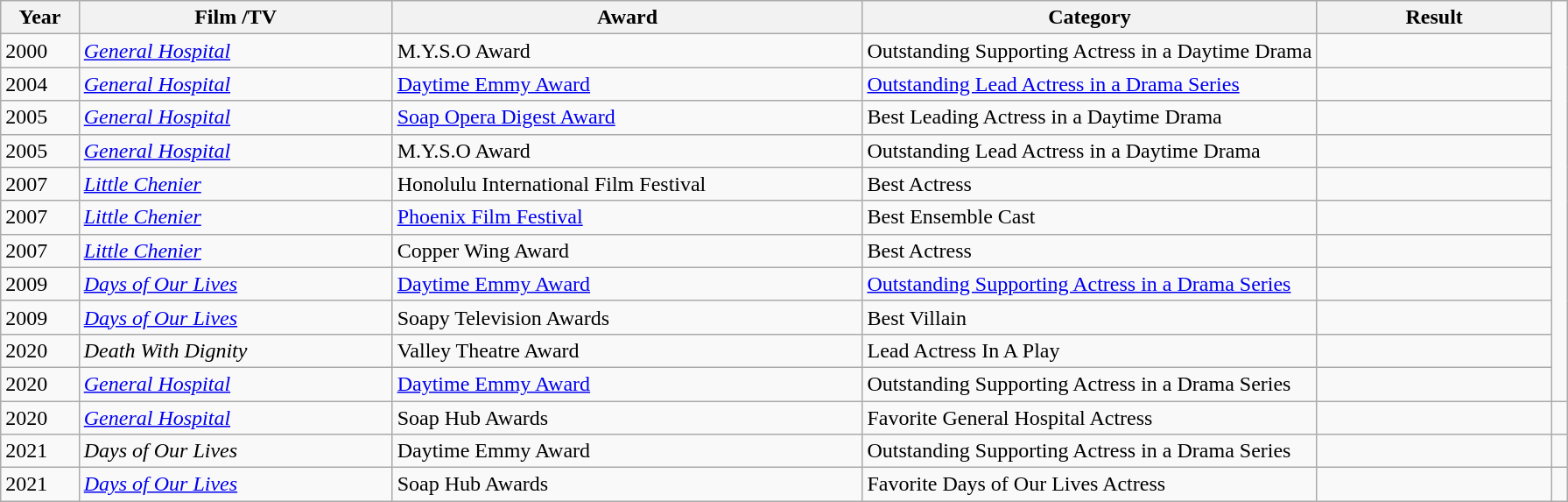<table class="wikitable sortable plainrowheaders">
<tr>
<th width=5%>Year</th>
<th width=20%>Film /TV</th>
<th width=30%>Award</th>
<th width=29%>Category</th>
<th width=15%>Result</th>
</tr>
<tr>
<td>2000</td>
<td><em><a href='#'>General Hospital</a></em></td>
<td>M.Y.S.O Award</td>
<td>Outstanding Supporting Actress in a Daytime Drama</td>
<td></td>
</tr>
<tr>
<td>2004</td>
<td><em><a href='#'>General Hospital</a></em></td>
<td><a href='#'>Daytime Emmy Award</a></td>
<td><a href='#'>Outstanding Lead Actress in a Drama Series</a></td>
<td></td>
</tr>
<tr>
<td>2005</td>
<td><em><a href='#'>General Hospital</a></em></td>
<td><a href='#'>Soap Opera Digest Award</a></td>
<td>Best Leading Actress in a Daytime Drama</td>
<td></td>
</tr>
<tr>
<td>2005</td>
<td><em><a href='#'>General Hospital</a></em></td>
<td>M.Y.S.O Award</td>
<td>Outstanding Lead Actress in a Daytime Drama</td>
<td></td>
</tr>
<tr>
<td>2007</td>
<td><em><a href='#'>Little Chenier</a></em></td>
<td>Honolulu International Film Festival</td>
<td>Best Actress</td>
<td></td>
</tr>
<tr>
<td>2007</td>
<td><em><a href='#'>Little Chenier</a></em></td>
<td><a href='#'>Phoenix Film Festival</a></td>
<td>Best Ensemble Cast</td>
<td></td>
</tr>
<tr>
<td>2007</td>
<td><em><a href='#'>Little Chenier</a></em></td>
<td>Copper Wing Award</td>
<td>Best Actress</td>
<td></td>
</tr>
<tr>
<td>2009</td>
<td><em><a href='#'>Days of Our Lives</a></em></td>
<td><a href='#'>Daytime Emmy Award</a></td>
<td><a href='#'>Outstanding Supporting Actress in a Drama Series</a></td>
<td></td>
</tr>
<tr>
<td>2009</td>
<td><em><a href='#'>Days of Our Lives</a></em></td>
<td>Soapy Television  Awards</td>
<td>Best Villain</td>
<td></td>
</tr>
<tr>
<td>2020</td>
<td><em> Death With Dignity </em></td>
<td>Valley Theatre Award</td>
<td>Lead Actress In A Play</td>
<td></td>
</tr>
<tr>
<td>2020</td>
<td><em><a href='#'>General Hospital</a></em></td>
<td><a href='#'>Daytime Emmy Award</a></td>
<td>Outstanding Supporting Actress in a Drama Series</td>
<td></td>
</tr>
<tr>
<td>2020</td>
<td><em><a href='#'>General Hospital</a></em></td>
<td>Soap Hub Awards</td>
<td>Favorite General Hospital Actress</td>
<td></td>
<td></td>
</tr>
<tr>
<td>2021</td>
<td><em>Days of Our Lives</em></td>
<td>Daytime Emmy Award</td>
<td>Outstanding Supporting Actress in a Drama Series</td>
<td></td>
</tr>
<tr>
<td>2021</td>
<td><em><a href='#'>Days of Our Lives</a></em></td>
<td>Soap Hub Awards</td>
<td>Favorite Days of Our Lives Actress</td>
<td></td>
<td></td>
</tr>
</table>
